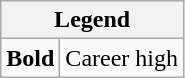<table class="wikitable mw-collapsible mw-collapsed">
<tr>
<th colspan="2">Legend</th>
</tr>
<tr>
<td><strong>Bold</strong></td>
<td>Career high</td>
</tr>
</table>
